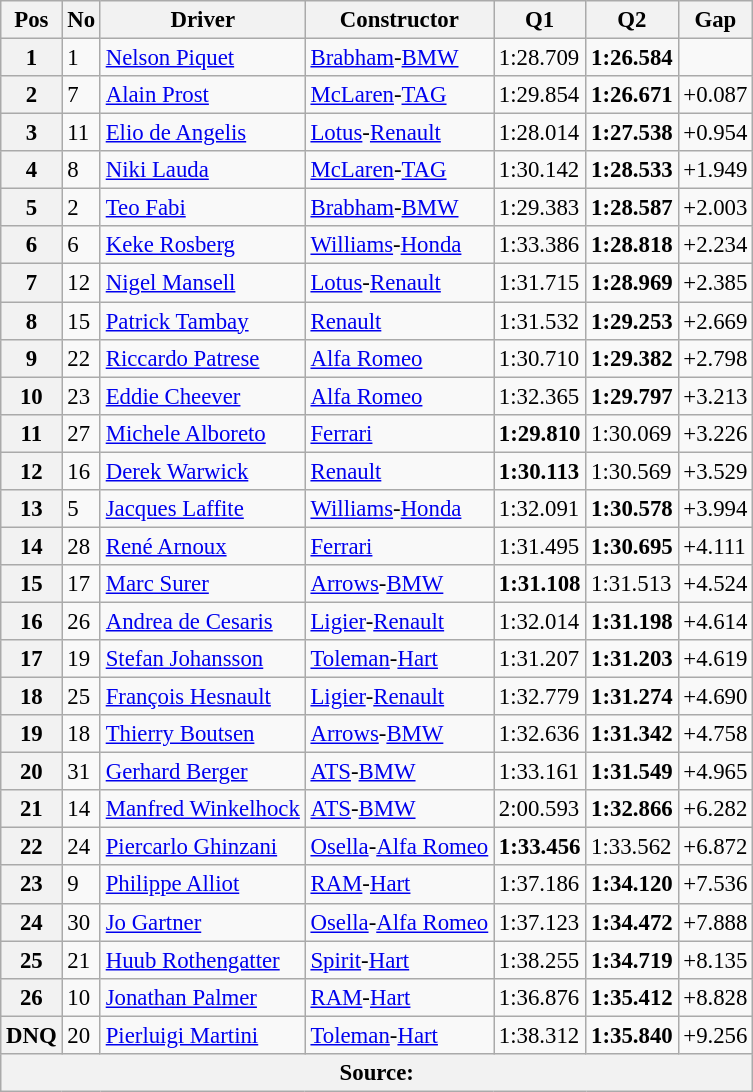<table class="wikitable sortable" style="font-size: 95%;">
<tr>
<th>Pos</th>
<th>No</th>
<th>Driver</th>
<th>Constructor</th>
<th>Q1</th>
<th>Q2</th>
<th>Gap</th>
</tr>
<tr>
<th>1</th>
<td>1</td>
<td> <a href='#'>Nelson Piquet</a></td>
<td><a href='#'>Brabham</a>-<a href='#'>BMW</a></td>
<td>1:28.709</td>
<td><strong>1:26.584</strong></td>
<td></td>
</tr>
<tr>
<th>2</th>
<td>7</td>
<td> <a href='#'>Alain Prost</a></td>
<td><a href='#'>McLaren</a>-<a href='#'>TAG</a></td>
<td>1:29.854</td>
<td><strong>1:26.671</strong></td>
<td>+0.087</td>
</tr>
<tr>
<th>3</th>
<td>11</td>
<td> <a href='#'>Elio de Angelis</a></td>
<td><a href='#'>Lotus</a>-<a href='#'>Renault</a></td>
<td>1:28.014</td>
<td><strong>1:27.538</strong></td>
<td>+0.954</td>
</tr>
<tr>
<th>4</th>
<td>8</td>
<td> <a href='#'>Niki Lauda</a></td>
<td><a href='#'>McLaren</a>-<a href='#'>TAG</a></td>
<td>1:30.142</td>
<td><strong>1:28.533</strong></td>
<td>+1.949</td>
</tr>
<tr>
<th>5</th>
<td>2</td>
<td> <a href='#'>Teo Fabi</a></td>
<td><a href='#'>Brabham</a>-<a href='#'>BMW</a></td>
<td>1:29.383</td>
<td><strong>1:28.587</strong></td>
<td>+2.003</td>
</tr>
<tr>
<th>6</th>
<td>6</td>
<td> <a href='#'>Keke Rosberg</a></td>
<td><a href='#'>Williams</a>-<a href='#'>Honda</a></td>
<td>1:33.386</td>
<td><strong>1:28.818</strong></td>
<td>+2.234</td>
</tr>
<tr>
<th>7</th>
<td>12</td>
<td> <a href='#'>Nigel Mansell</a></td>
<td><a href='#'>Lotus</a>-<a href='#'>Renault</a></td>
<td>1:31.715</td>
<td><strong>1:28.969</strong></td>
<td>+2.385</td>
</tr>
<tr>
<th>8</th>
<td>15</td>
<td> <a href='#'>Patrick Tambay</a></td>
<td><a href='#'>Renault</a></td>
<td>1:31.532</td>
<td><strong>1:29.253</strong></td>
<td>+2.669</td>
</tr>
<tr>
<th>9</th>
<td>22</td>
<td> <a href='#'>Riccardo Patrese</a></td>
<td><a href='#'>Alfa Romeo</a></td>
<td>1:30.710</td>
<td><strong>1:29.382</strong></td>
<td>+2.798</td>
</tr>
<tr>
<th>10</th>
<td>23</td>
<td> <a href='#'>Eddie Cheever</a></td>
<td><a href='#'>Alfa Romeo</a></td>
<td>1:32.365</td>
<td><strong>1:29.797</strong></td>
<td>+3.213</td>
</tr>
<tr>
<th>11</th>
<td>27</td>
<td> <a href='#'>Michele Alboreto</a></td>
<td><a href='#'>Ferrari</a></td>
<td><strong>1:29.810</strong></td>
<td>1:30.069</td>
<td>+3.226</td>
</tr>
<tr>
<th>12</th>
<td>16</td>
<td> <a href='#'>Derek Warwick</a></td>
<td><a href='#'>Renault</a></td>
<td><strong>1:30.113</strong></td>
<td>1:30.569</td>
<td>+3.529</td>
</tr>
<tr>
<th>13</th>
<td>5</td>
<td> <a href='#'>Jacques Laffite</a></td>
<td><a href='#'>Williams</a>-<a href='#'>Honda</a></td>
<td>1:32.091</td>
<td><strong>1:30.578</strong></td>
<td>+3.994</td>
</tr>
<tr>
<th>14</th>
<td>28</td>
<td> <a href='#'>René Arnoux</a></td>
<td><a href='#'>Ferrari</a></td>
<td>1:31.495</td>
<td><strong>1:30.695</strong></td>
<td>+4.111</td>
</tr>
<tr>
<th>15</th>
<td>17</td>
<td> <a href='#'>Marc Surer</a></td>
<td><a href='#'>Arrows</a>-<a href='#'>BMW</a></td>
<td><strong>1:31.108</strong></td>
<td>1:31.513</td>
<td>+4.524</td>
</tr>
<tr>
<th>16</th>
<td>26</td>
<td> <a href='#'>Andrea de Cesaris</a></td>
<td><a href='#'>Ligier</a>-<a href='#'>Renault</a></td>
<td>1:32.014</td>
<td><strong>1:31.198</strong></td>
<td>+4.614</td>
</tr>
<tr>
<th>17</th>
<td>19</td>
<td> <a href='#'>Stefan Johansson</a></td>
<td><a href='#'>Toleman</a>-<a href='#'>Hart</a></td>
<td>1:31.207</td>
<td><strong>1:31.203</strong></td>
<td>+4.619</td>
</tr>
<tr>
<th>18</th>
<td>25</td>
<td> <a href='#'>François Hesnault</a></td>
<td><a href='#'>Ligier</a>-<a href='#'>Renault</a></td>
<td>1:32.779</td>
<td><strong>1:31.274</strong></td>
<td>+4.690</td>
</tr>
<tr>
<th>19</th>
<td>18</td>
<td> <a href='#'>Thierry Boutsen</a></td>
<td><a href='#'>Arrows</a>-<a href='#'>BMW</a></td>
<td>1:32.636</td>
<td><strong>1:31.342</strong></td>
<td>+4.758</td>
</tr>
<tr>
<th>20</th>
<td>31</td>
<td> <a href='#'>Gerhard Berger</a></td>
<td><a href='#'>ATS</a>-<a href='#'>BMW</a></td>
<td>1:33.161</td>
<td><strong>1:31.549</strong></td>
<td>+4.965</td>
</tr>
<tr>
<th>21</th>
<td>14</td>
<td> <a href='#'>Manfred Winkelhock</a></td>
<td><a href='#'>ATS</a>-<a href='#'>BMW</a></td>
<td>2:00.593</td>
<td><strong>1:32.866</strong></td>
<td>+6.282</td>
</tr>
<tr>
<th>22</th>
<td>24</td>
<td> <a href='#'>Piercarlo Ghinzani</a></td>
<td><a href='#'>Osella</a>-<a href='#'>Alfa Romeo</a></td>
<td><strong>1:33.456</strong></td>
<td>1:33.562</td>
<td>+6.872</td>
</tr>
<tr>
<th>23</th>
<td>9</td>
<td> <a href='#'>Philippe Alliot</a></td>
<td><a href='#'>RAM</a>-<a href='#'>Hart</a></td>
<td>1:37.186</td>
<td><strong>1:34.120</strong></td>
<td>+7.536</td>
</tr>
<tr>
<th>24</th>
<td>30</td>
<td> <a href='#'>Jo Gartner</a></td>
<td><a href='#'>Osella</a>-<a href='#'>Alfa Romeo</a></td>
<td>1:37.123</td>
<td><strong>1:34.472</strong></td>
<td>+7.888</td>
</tr>
<tr>
<th>25</th>
<td>21</td>
<td> <a href='#'>Huub Rothengatter</a></td>
<td><a href='#'>Spirit</a>-<a href='#'>Hart</a></td>
<td>1:38.255</td>
<td><strong>1:34.719</strong></td>
<td>+8.135</td>
</tr>
<tr>
<th>26</th>
<td>10</td>
<td> <a href='#'>Jonathan Palmer</a></td>
<td><a href='#'>RAM</a>-<a href='#'>Hart</a></td>
<td>1:36.876</td>
<td><strong>1:35.412</strong></td>
<td>+8.828</td>
</tr>
<tr>
<th data-sort-value="27">DNQ</th>
<td>20</td>
<td> <a href='#'>Pierluigi Martini</a></td>
<td><a href='#'>Toleman</a>-<a href='#'>Hart</a></td>
<td>1:38.312</td>
<td><strong>1:35.840</strong></td>
<td>+9.256</td>
</tr>
<tr>
<th colspan="8">Source:</th>
</tr>
</table>
